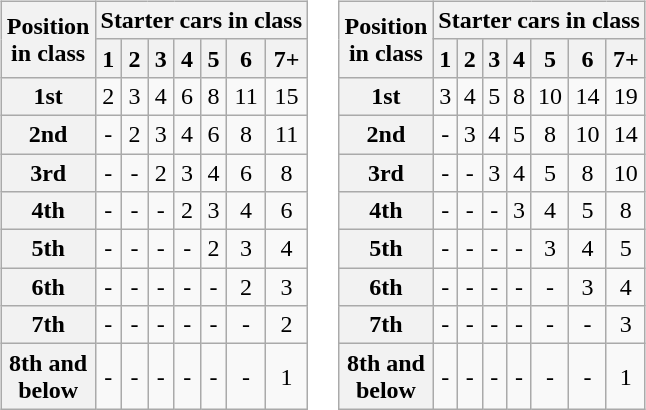<table>
<tr>
<td><br><table class="wikitable" style="text-align:center">
<tr>
<th rowspan="2">Position<br>in class</th>
<th colspan="7">Starter cars in class</th>
</tr>
<tr>
<th>1</th>
<th>2</th>
<th>3</th>
<th>4</th>
<th>5</th>
<th>6</th>
<th>7+</th>
</tr>
<tr>
<th>1st</th>
<td>2</td>
<td>3</td>
<td>4</td>
<td>6</td>
<td>8</td>
<td>11</td>
<td>15</td>
</tr>
<tr>
<th>2nd</th>
<td>-</td>
<td>2</td>
<td>3</td>
<td>4</td>
<td>6</td>
<td>8</td>
<td>11</td>
</tr>
<tr>
<th>3rd</th>
<td>-</td>
<td>-</td>
<td>2</td>
<td>3</td>
<td>4</td>
<td>6</td>
<td>8</td>
</tr>
<tr>
<th>4th</th>
<td>-</td>
<td>-</td>
<td>-</td>
<td>2</td>
<td>3</td>
<td>4</td>
<td>6</td>
</tr>
<tr>
<th>5th</th>
<td>-</td>
<td>-</td>
<td>-</td>
<td>-</td>
<td>2</td>
<td>3</td>
<td>4</td>
</tr>
<tr>
<th>6th</th>
<td>-</td>
<td>-</td>
<td>-</td>
<td>-</td>
<td>-</td>
<td>2</td>
<td>3</td>
</tr>
<tr>
<th>7th</th>
<td>-</td>
<td>-</td>
<td>-</td>
<td>-</td>
<td>-</td>
<td>-</td>
<td>2</td>
</tr>
<tr>
<th>8th and<br>below</th>
<td>-</td>
<td>-</td>
<td>-</td>
<td>-</td>
<td>-</td>
<td>-</td>
<td>1</td>
</tr>
</table>
</td>
<td><br><table class="wikitable" style="text-align:center">
<tr>
<th rowspan="2">Position<br>in class</th>
<th colspan="7">Starter cars in class</th>
</tr>
<tr>
<th>1</th>
<th>2</th>
<th>3</th>
<th>4</th>
<th>5</th>
<th>6</th>
<th>7+</th>
</tr>
<tr>
<th>1st</th>
<td>3</td>
<td>4</td>
<td>5</td>
<td>8</td>
<td>10</td>
<td>14</td>
<td>19</td>
</tr>
<tr>
<th>2nd</th>
<td>-</td>
<td>3</td>
<td>4</td>
<td>5</td>
<td>8</td>
<td>10</td>
<td>14</td>
</tr>
<tr>
<th>3rd</th>
<td>-</td>
<td>-</td>
<td>3</td>
<td>4</td>
<td>5</td>
<td>8</td>
<td>10</td>
</tr>
<tr>
<th>4th</th>
<td>-</td>
<td>-</td>
<td>-</td>
<td>3</td>
<td>4</td>
<td>5</td>
<td>8</td>
</tr>
<tr>
<th>5th</th>
<td>-</td>
<td>-</td>
<td>-</td>
<td>-</td>
<td>3</td>
<td>4</td>
<td>5</td>
</tr>
<tr>
<th>6th</th>
<td>-</td>
<td>-</td>
<td>-</td>
<td>-</td>
<td>-</td>
<td>3</td>
<td>4</td>
</tr>
<tr>
<th>7th</th>
<td>-</td>
<td>-</td>
<td>-</td>
<td>-</td>
<td>-</td>
<td>-</td>
<td>3</td>
</tr>
<tr>
<th>8th and<br>below</th>
<td>-</td>
<td>-</td>
<td>-</td>
<td>-</td>
<td>-</td>
<td>-</td>
<td>1</td>
</tr>
</table>
</td>
</tr>
</table>
